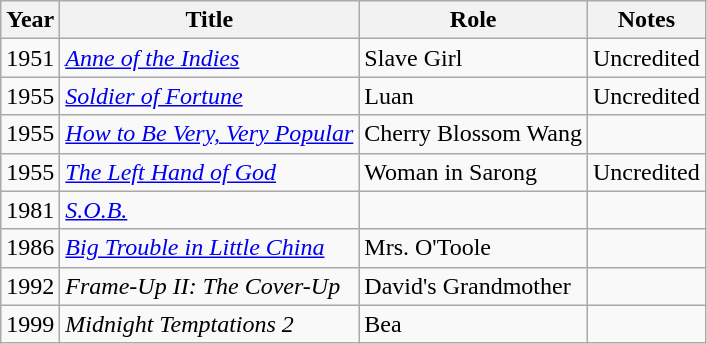<table class="wikitable">
<tr>
<th>Year</th>
<th>Title</th>
<th>Role</th>
<th>Notes</th>
</tr>
<tr>
<td>1951</td>
<td><em><a href='#'>Anne of the Indies</a></em></td>
<td>Slave Girl</td>
<td>Uncredited</td>
</tr>
<tr>
<td>1955</td>
<td><em><a href='#'>Soldier of Fortune</a></em></td>
<td>Luan</td>
<td>Uncredited</td>
</tr>
<tr>
<td>1955</td>
<td><em><a href='#'>How to Be Very, Very Popular</a></em></td>
<td>Cherry Blossom Wang</td>
<td></td>
</tr>
<tr>
<td>1955</td>
<td><em><a href='#'>The Left Hand of God</a></em></td>
<td>Woman in Sarong</td>
<td>Uncredited</td>
</tr>
<tr>
<td>1981</td>
<td><em><a href='#'>S.O.B.</a></em></td>
<td></td>
<td></td>
</tr>
<tr>
<td>1986</td>
<td><em><a href='#'>Big Trouble in Little China</a></em></td>
<td>Mrs. O'Toole</td>
<td></td>
</tr>
<tr>
<td>1992</td>
<td><em>Frame-Up II: The Cover-Up</em></td>
<td>David's Grandmother</td>
<td></td>
</tr>
<tr>
<td>1999</td>
<td><em>Midnight Temptations 2</em></td>
<td>Bea</td>
<td></td>
</tr>
</table>
